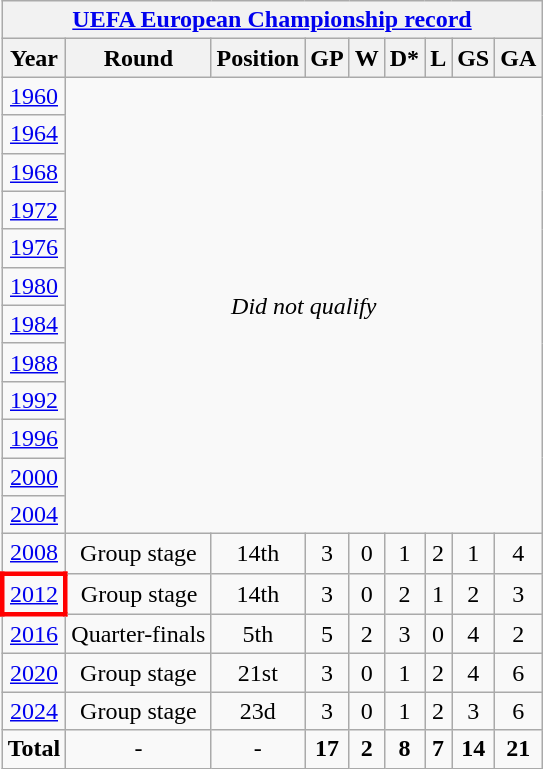<table class="wikitable" style="text-align: center;">
<tr>
<th colspan=9><a href='#'>UEFA European Championship record</a></th>
</tr>
<tr>
<th>Year</th>
<th>Round</th>
<th>Position</th>
<th>GP</th>
<th>W</th>
<th>D*</th>
<th>L</th>
<th>GS</th>
<th>GA</th>
</tr>
<tr>
<td> <a href='#'>1960</a></td>
<td rowspan=12 colspan=8><em>Did not qualify</em></td>
</tr>
<tr>
<td> <a href='#'>1964</a></td>
</tr>
<tr>
<td> <a href='#'>1968</a></td>
</tr>
<tr>
<td> <a href='#'>1972</a></td>
</tr>
<tr>
<td> <a href='#'>1976</a></td>
</tr>
<tr>
<td> <a href='#'>1980</a></td>
</tr>
<tr>
<td> <a href='#'>1984</a></td>
</tr>
<tr>
<td> <a href='#'>1988</a></td>
</tr>
<tr>
<td> <a href='#'>1992</a></td>
</tr>
<tr>
<td> <a href='#'>1996</a></td>
</tr>
<tr>
<td>  <a href='#'>2000</a></td>
</tr>
<tr>
<td> <a href='#'>2004</a></td>
</tr>
<tr>
<td>  <a href='#'>2008</a></td>
<td>Group stage</td>
<td>14th</td>
<td>3</td>
<td>0</td>
<td>1</td>
<td>2</td>
<td>1</td>
<td>4</td>
</tr>
<tr>
<td style="border: 3px solid red">  <a href='#'>2012</a></td>
<td>Group stage</td>
<td>14th</td>
<td>3</td>
<td>0</td>
<td>2</td>
<td>1</td>
<td>2</td>
<td>3</td>
</tr>
<tr>
<td> <a href='#'>2016</a></td>
<td>Quarter-finals</td>
<td>5th</td>
<td>5</td>
<td>2</td>
<td>3</td>
<td>0</td>
<td>4</td>
<td>2</td>
</tr>
<tr>
<td> <a href='#'>2020</a></td>
<td>Group stage</td>
<td>21st</td>
<td>3</td>
<td>0</td>
<td>1</td>
<td>2</td>
<td>4</td>
<td>6</td>
</tr>
<tr>
<td> <a href='#'>2024</a></td>
<td>Group stage</td>
<td>23d</td>
<td>3</td>
<td>0</td>
<td>1</td>
<td>2</td>
<td>3</td>
<td>6</td>
</tr>
<tr>
<td><strong>Total</strong></td>
<td>-</td>
<td>-</td>
<td><strong>17</strong></td>
<td><strong>2</strong></td>
<td><strong>8</strong></td>
<td><strong>7</strong></td>
<td><strong>14</strong></td>
<td><strong>21</strong></td>
</tr>
</table>
